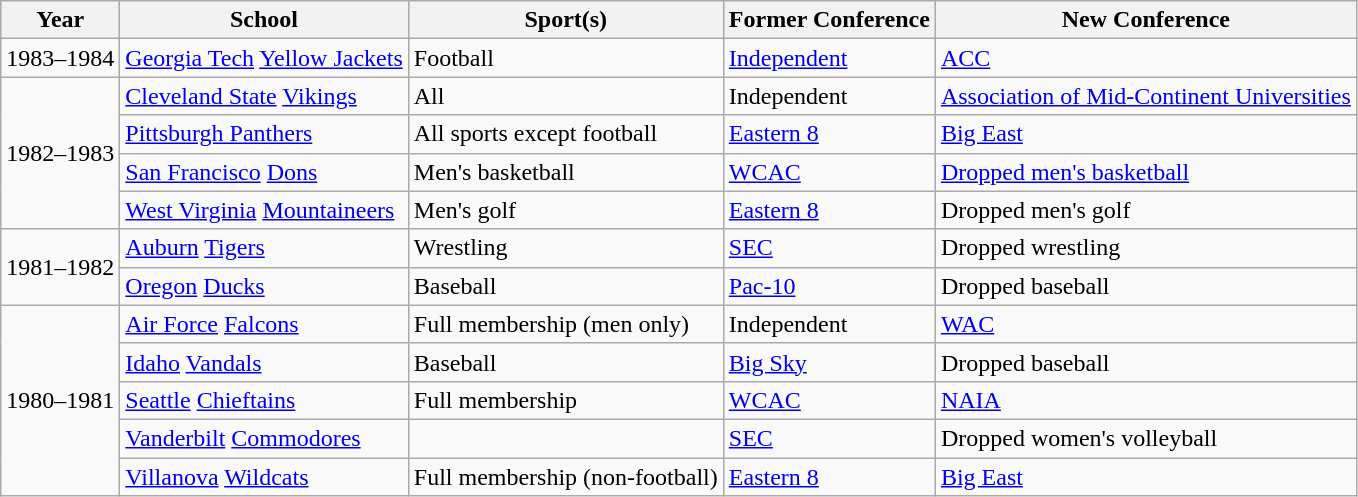<table class="wikitable sortable">
<tr>
<th>Year</th>
<th>School</th>
<th>Sport(s)</th>
<th>Former Conference</th>
<th>New Conference</th>
</tr>
<tr>
<td>1983–1984</td>
<td><a href='#'>Georgia Tech</a> <a href='#'>Yellow Jackets</a></td>
<td>Football</td>
<td><a href='#'>Independent</a></td>
<td><a href='#'>ACC</a></td>
</tr>
<tr>
<td rowspan="4">1982–1983</td>
<td><a href='#'>Cleveland State</a> <a href='#'>Vikings</a></td>
<td>All</td>
<td>Independent</td>
<td><a href='#'>Association of Mid-Continent Universities</a></td>
</tr>
<tr>
<td><a href='#'>Pittsburgh Panthers</a></td>
<td>All sports except football</td>
<td><a href='#'>Eastern 8</a></td>
<td><a href='#'>Big East</a></td>
</tr>
<tr>
<td><a href='#'>San Francisco</a> <a href='#'>Dons</a></td>
<td>Men's basketball</td>
<td><a href='#'>WCAC</a></td>
<td><a href='#'>Dropped men's basketball</a></td>
</tr>
<tr>
<td><a href='#'>West Virginia</a> <a href='#'>Mountaineers</a></td>
<td>Men's golf</td>
<td><a href='#'>Eastern 8</a></td>
<td>Dropped men's golf</td>
</tr>
<tr>
<td rowspan="2">1981–1982</td>
<td><a href='#'>Auburn</a> <a href='#'>Tigers</a></td>
<td>Wrestling</td>
<td><a href='#'>SEC</a></td>
<td>Dropped wrestling</td>
</tr>
<tr>
<td><a href='#'>Oregon</a> <a href='#'>Ducks</a></td>
<td>Baseball</td>
<td><a href='#'>Pac-10</a></td>
<td>Dropped baseball</td>
</tr>
<tr>
<td rowspan="5">1980–1981</td>
<td><a href='#'>Air Force</a> <a href='#'>Falcons</a></td>
<td>Full membership (men only)</td>
<td>Independent</td>
<td><a href='#'>WAC</a></td>
</tr>
<tr>
<td><a href='#'>Idaho</a> <a href='#'>Vandals</a></td>
<td>Baseball</td>
<td><a href='#'>Big Sky</a></td>
<td>Dropped baseball</td>
</tr>
<tr>
<td><a href='#'>Seattle</a> <a href='#'>Chieftains</a></td>
<td>Full membership</td>
<td><a href='#'>WCAC</a></td>
<td><a href='#'>NAIA</a></td>
</tr>
<tr>
<td><a href='#'>Vanderbilt</a> <a href='#'>Commodores</a></td>
<td></td>
<td><a href='#'>SEC</a></td>
<td>Dropped women's volleyball</td>
</tr>
<tr>
<td><a href='#'>Villanova</a> <a href='#'>Wildcats</a></td>
<td>Full membership (non-football)</td>
<td><a href='#'>Eastern 8</a></td>
<td><a href='#'>Big East</a></td>
</tr>
</table>
